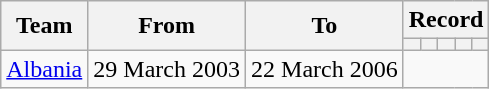<table class=wikitable style=text-align:center>
<tr>
<th rowspan=2>Team</th>
<th rowspan=2>From</th>
<th rowspan=2>To</th>
<th colspan=5>Record</th>
</tr>
<tr>
<th></th>
<th></th>
<th></th>
<th></th>
<th></th>
</tr>
<tr>
<td><a href='#'>Albania</a></td>
<td>29 March 2003</td>
<td>22 March 2006<br></td>
</tr>
</table>
